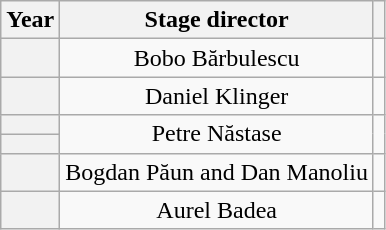<table class="wikitable plainrowheaders" style="text-align:center">
<tr>
<th scope="col">Year</th>
<th scope="col">Stage director</th>
<th scope="col"></th>
</tr>
<tr>
<th scope="row"></th>
<td>Bobo Bărbulescu</td>
<td align="center"></td>
</tr>
<tr>
<th scope="row"></th>
<td>Daniel Klinger</td>
<td align="center"></td>
</tr>
<tr>
<th scope="row"></th>
<td rowspan="2">Petre Năstase</td>
<td rowspan="2" align="center"></td>
</tr>
<tr>
<th scope="row"></th>
</tr>
<tr>
<th scope="row"></th>
<td>Bogdan Păun and Dan Manoliu</td>
<td align="center"></td>
</tr>
<tr>
<th scope="row"></th>
<td>Aurel Badea</td>
<td align="center"></td>
</tr>
</table>
